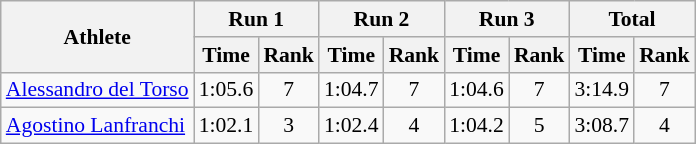<table class="wikitable" border="1" style="font-size:90%">
<tr>
<th rowspan="2">Athlete</th>
<th colspan="2">Run 1</th>
<th colspan="2">Run 2</th>
<th colspan="2">Run 3</th>
<th colspan="2">Total</th>
</tr>
<tr>
<th>Time</th>
<th>Rank</th>
<th>Time</th>
<th>Rank</th>
<th>Time</th>
<th>Rank</th>
<th>Time</th>
<th>Rank</th>
</tr>
<tr>
<td><a href='#'>Alessandro del Torso</a></td>
<td align="center">1:05.6</td>
<td align="center">7</td>
<td align="center">1:04.7</td>
<td align="center">7</td>
<td align="center">1:04.6</td>
<td align="center">7</td>
<td align="center">3:14.9</td>
<td align="center">7</td>
</tr>
<tr>
<td><a href='#'>Agostino Lanfranchi</a></td>
<td align="center">1:02.1</td>
<td align="center">3</td>
<td align="center">1:02.4</td>
<td align="center">4</td>
<td align="center">1:04.2</td>
<td align="center">5</td>
<td align="center">3:08.7</td>
<td align="center">4</td>
</tr>
</table>
